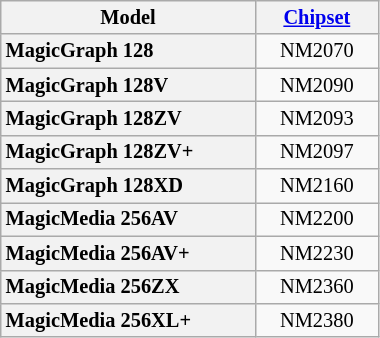<table class="wikitable" style="font-size: 85%; text-align: center; width: 20%;">
<tr>
<th rowspan="1" style="width:12em">Model</th>
<th rowspan="1"><a href='#'>Chipset</a></th>
</tr>
<tr>
<th style="text-align:left;">MagicGraph 128</th>
<td>NM2070</td>
</tr>
<tr>
<th style="text-align:left;">MagicGraph 128V</th>
<td>NM2090</td>
</tr>
<tr>
<th style="text-align:left;">MagicGraph 128ZV</th>
<td>NM2093</td>
</tr>
<tr>
<th style="text-align:left;">MagicGraph 128ZV+</th>
<td>NM2097</td>
</tr>
<tr>
<th style="text-align:left;">MagicGraph 128XD</th>
<td>NM2160</td>
</tr>
<tr>
<th style="text-align:left;">MagicMedia 256AV</th>
<td>NM2200</td>
</tr>
<tr>
<th style="text-align:left;">MagicMedia 256AV+</th>
<td>NM2230</td>
</tr>
<tr>
<th style="text-align:left;">MagicMedia 256ZX</th>
<td>NM2360</td>
</tr>
<tr>
<th style="text-align:left;">MagicMedia 256XL+</th>
<td>NM2380</td>
</tr>
</table>
